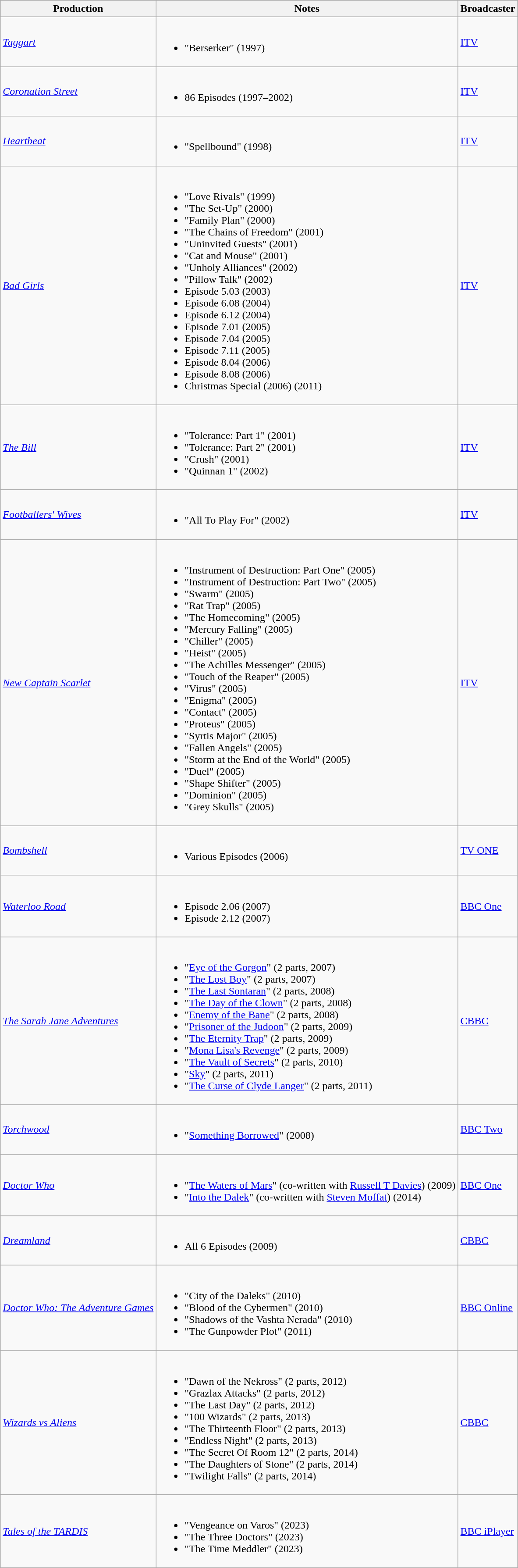<table class="wikitable">
<tr style="background:#ccc; text-align:center;">
<th>Production</th>
<th>Notes</th>
<th>Broadcaster</th>
</tr>
<tr>
<td><em><a href='#'>Taggart</a></em></td>
<td><br><ul><li>"Berserker" (1997)</li></ul></td>
<td><a href='#'>ITV</a></td>
</tr>
<tr>
<td><em><a href='#'>Coronation Street</a></em></td>
<td><br><ul><li>86 Episodes (1997–2002)</li></ul></td>
<td><a href='#'>ITV</a></td>
</tr>
<tr>
<td><em><a href='#'>Heartbeat</a></em></td>
<td><br><ul><li>"Spellbound" (1998)</li></ul></td>
<td><a href='#'>ITV</a></td>
</tr>
<tr>
<td><em><a href='#'>Bad Girls</a></em></td>
<td><br><ul><li>"Love Rivals" (1999)</li><li>"The Set-Up" (2000)</li><li>"Family Plan" (2000)</li><li>"The Chains of Freedom" (2001)</li><li>"Uninvited Guests" (2001)</li><li>"Cat and Mouse" (2001)</li><li>"Unholy Alliances" (2002)</li><li>"Pillow Talk" (2002)</li><li>Episode 5.03 (2003)</li><li>Episode 6.08 (2004)</li><li>Episode 6.12 (2004)</li><li>Episode 7.01 (2005)</li><li>Episode 7.04 (2005)</li><li>Episode 7.11 (2005)</li><li>Episode 8.04 (2006)</li><li>Episode 8.08 (2006)</li><li>Christmas Special (2006) (2011)</li></ul></td>
<td><a href='#'>ITV</a></td>
</tr>
<tr>
<td><em><a href='#'>The Bill</a></em></td>
<td><br><ul><li>"Tolerance: Part 1" (2001)</li><li>"Tolerance: Part 2" (2001)</li><li>"Crush" (2001)</li><li>"Quinnan 1" (2002)</li></ul></td>
<td><a href='#'>ITV</a></td>
</tr>
<tr>
<td><em><a href='#'>Footballers' Wives</a></em></td>
<td><br><ul><li>"All To Play For" (2002)</li></ul></td>
<td><a href='#'>ITV</a></td>
</tr>
<tr>
<td><em><a href='#'>New Captain Scarlet</a></em></td>
<td><br><ul><li>"Instrument of Destruction: Part One" (2005)</li><li>"Instrument of Destruction: Part Two" (2005)</li><li>"Swarm" (2005)</li><li>"Rat Trap" (2005)</li><li>"The Homecoming" (2005)</li><li>"Mercury Falling" (2005)</li><li>"Chiller" (2005)</li><li>"Heist" (2005)</li><li>"The Achilles Messenger" (2005)</li><li>"Touch of the Reaper" (2005)</li><li>"Virus" (2005)</li><li>"Enigma" (2005)</li><li>"Contact" (2005)</li><li>"Proteus" (2005)</li><li>"Syrtis Major" (2005)</li><li>"Fallen Angels" (2005)</li><li>"Storm at the End of the World" (2005)</li><li>"Duel" (2005)</li><li>"Shape Shifter" (2005)</li><li>"Dominion" (2005)</li><li>"Grey Skulls" (2005)</li></ul></td>
<td><a href='#'>ITV</a></td>
</tr>
<tr>
<td><em><a href='#'>Bombshell</a></em></td>
<td><br><ul><li>Various Episodes (2006)</li></ul></td>
<td><a href='#'>TV ONE</a></td>
</tr>
<tr>
<td><em><a href='#'>Waterloo Road</a></em></td>
<td><br><ul><li>Episode 2.06 (2007)</li><li>Episode 2.12 (2007)</li></ul></td>
<td><a href='#'>BBC One</a></td>
</tr>
<tr>
<td><em><a href='#'>The Sarah Jane Adventures</a></em></td>
<td><br><ul><li>"<a href='#'>Eye of the Gorgon</a>" (2 parts, 2007)</li><li>"<a href='#'>The Lost Boy</a>" (2 parts, 2007)</li><li>"<a href='#'>The Last Sontaran</a>" (2 parts, 2008)</li><li>"<a href='#'>The Day of the Clown</a>" (2 parts, 2008)</li><li>"<a href='#'>Enemy of the Bane</a>" (2 parts, 2008)</li><li>"<a href='#'>Prisoner of the Judoon</a>" (2 parts, 2009)</li><li>"<a href='#'>The Eternity Trap</a>" (2 parts, 2009)</li><li>"<a href='#'>Mona Lisa's Revenge</a>" (2 parts, 2009)</li><li>"<a href='#'>The Vault of Secrets</a>" (2 parts, 2010)</li><li>"<a href='#'>Sky</a>" (2 parts, 2011)</li><li>"<a href='#'>The Curse of Clyde Langer</a>" (2 parts, 2011)</li></ul></td>
<td><a href='#'>CBBC</a></td>
</tr>
<tr>
<td><em><a href='#'>Torchwood</a></em></td>
<td><br><ul><li>"<a href='#'>Something Borrowed</a>" (2008)</li></ul></td>
<td><a href='#'>BBC Two</a></td>
</tr>
<tr>
<td><em><a href='#'>Doctor Who</a></em></td>
<td><br><ul><li>"<a href='#'>The Waters of Mars</a>" (co-written with <a href='#'>Russell T Davies</a>) (2009)</li><li>"<a href='#'>Into the Dalek</a>" (co-written with <a href='#'>Steven Moffat</a>) (2014)</li></ul></td>
<td><a href='#'>BBC One</a></td>
</tr>
<tr>
<td><em><a href='#'>Dreamland</a></em></td>
<td><br><ul><li>All 6 Episodes (2009)</li></ul></td>
<td><a href='#'>CBBC</a></td>
</tr>
<tr>
<td><em><a href='#'>Doctor Who: The Adventure Games</a></em></td>
<td><br><ul><li>"City of the Daleks" (2010)</li><li>"Blood of the Cybermen" (2010)</li><li>"Shadows of the Vashta Nerada" (2010)</li><li>"The Gunpowder Plot" (2011)</li></ul></td>
<td><a href='#'>BBC Online</a></td>
</tr>
<tr>
<td><em><a href='#'>Wizards vs Aliens</a></em></td>
<td><br><ul><li>"Dawn of the Nekross" (2 parts, 2012)</li><li>"Grazlax Attacks" (2 parts, 2012)</li><li>"The Last Day" (2 parts, 2012)</li><li>"100 Wizards" (2 parts, 2013)</li><li>"The Thirteenth Floor" (2 parts, 2013)</li><li>"Endless Night" (2 parts, 2013)</li><li>"The Secret Of Room 12" (2 parts, 2014)</li><li>"The Daughters of Stone" (2 parts, 2014)</li><li>"Twilight Falls" (2 parts, 2014)</li></ul></td>
<td><a href='#'>CBBC</a></td>
</tr>
<tr>
<td><em><a href='#'>Tales of the TARDIS</a></em></td>
<td><br><ul><li>"Vengeance on Varos" (2023)</li><li>"The Three Doctors" (2023)</li><li>"The Time Meddler" (2023)</li></ul></td>
<td><a href='#'>BBC iPlayer</a></td>
</tr>
</table>
